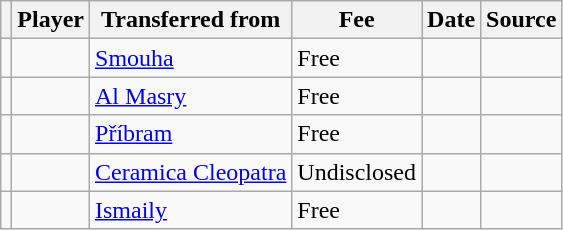<table class="wikitable plainrowheaders sortable">
<tr>
<th></th>
<th scope="col">Player</th>
<th>Transferred from</th>
<th style="width: 65px;">Fee</th>
<th scope="col">Date</th>
<th scope="col">Source</th>
</tr>
<tr>
<td align="center"></td>
<td></td>
<td> <a href='#'>Smouha</a></td>
<td>Free</td>
<td></td>
<td></td>
</tr>
<tr>
<td align="center"></td>
<td></td>
<td> <a href='#'>Al Masry</a></td>
<td>Free</td>
<td></td>
<td></td>
</tr>
<tr>
<td align="center"></td>
<td></td>
<td> <a href='#'>Příbram</a></td>
<td>Free</td>
<td></td>
<td></td>
</tr>
<tr>
<td align="center"></td>
<td></td>
<td> <a href='#'>Ceramica Cleopatra</a></td>
<td>Undisclosed</td>
<td></td>
<td></td>
</tr>
<tr>
<td align="center"></td>
<td></td>
<td> <a href='#'>Ismaily</a></td>
<td>Free</td>
<td></td>
<td></td>
</tr>
</table>
